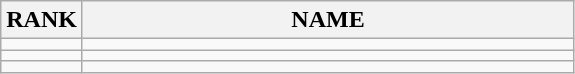<table class="wikitable">
<tr>
<th>RANK</th>
<th style="width: 20em">NAME</th>
</tr>
<tr>
<td align="center"></td>
<td></td>
</tr>
<tr>
<td align="center"></td>
<td></td>
</tr>
<tr>
<td align="center"></td>
<td></td>
</tr>
</table>
